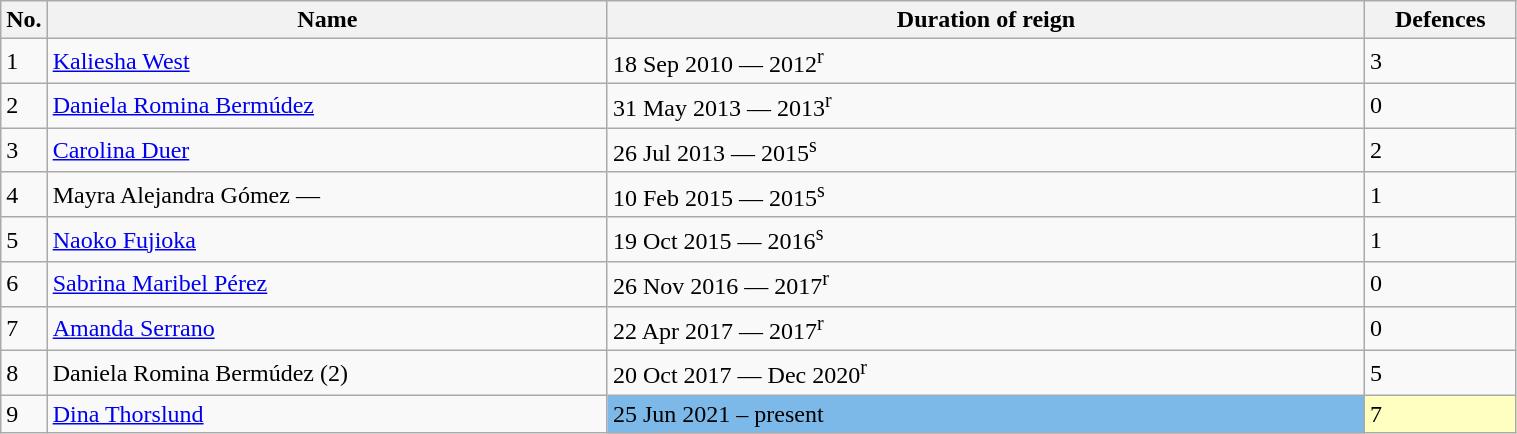<table class="wikitable" width=80%>
<tr>
<th width=3%>No.</th>
<th width=37%>Name</th>
<th width=50%>Duration of reign</th>
<th width=10%>Defences</th>
</tr>
<tr>
<td>1</td>
<td align=left> <a href='#'>Kaliesha West</a></td>
<td>18 Sep 2010 — 2012<sup>r</sup></td>
<td>3</td>
</tr>
<tr>
<td>2</td>
<td align=left> <a href='#'>Daniela Romina Bermúdez</a></td>
<td>31 May 2013 — 2013<sup>r</sup></td>
<td>0</td>
</tr>
<tr>
<td>3</td>
<td align=left> <a href='#'>Carolina Duer</a></td>
<td>26 Jul 2013 — 2015<sup>s</sup></td>
<td>2</td>
</tr>
<tr>
<td>4</td>
<td align=left> Mayra Alejandra Gómez — </td>
<td>10 Feb 2015 — 2015<sup>s</sup></td>
<td>1</td>
</tr>
<tr>
<td>5</td>
<td align=left> <a href='#'>Naoko Fujioka</a></td>
<td>19 Oct 2015 — 2016<sup>s</sup></td>
<td>1</td>
</tr>
<tr>
<td>6</td>
<td align=left> <a href='#'>Sabrina Maribel Pérez</a></td>
<td>26 Nov 2016 — 2017<sup>r</sup></td>
<td>0</td>
</tr>
<tr>
<td>7</td>
<td align=left> <a href='#'>Amanda Serrano</a></td>
<td>22 Apr 2017 — 2017<sup>r</sup></td>
<td>0</td>
</tr>
<tr>
<td>8</td>
<td align=left> Daniela Romina Bermúdez (2)</td>
<td>20 Oct 2017 — Dec 2020<sup>r</sup></td>
<td>5</td>
</tr>
<tr>
<td>9</td>
<td align=left> <a href='#'>Dina Thorslund</a></td>
<td style="background:#7CB9E8;" width=5px>25 Jun 2021 – present</td>
<td style="background:#ffffbf;" width=5px>7</td>
</tr>
</table>
